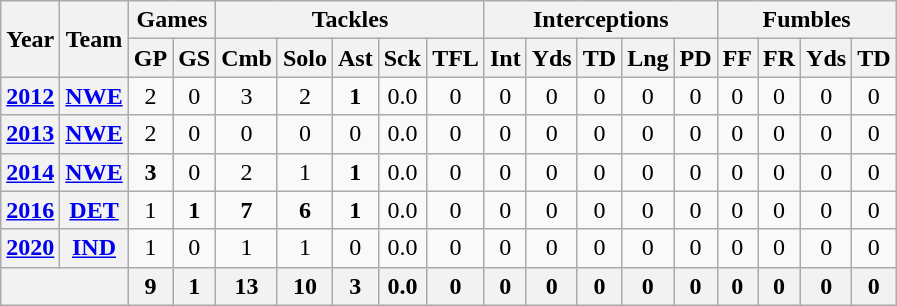<table class="wikitable" style="text-align:center">
<tr>
<th rowspan="2">Year</th>
<th rowspan="2">Team</th>
<th colspan="2">Games</th>
<th colspan="5">Tackles</th>
<th colspan="5">Interceptions</th>
<th colspan="4">Fumbles</th>
</tr>
<tr>
<th>GP</th>
<th>GS</th>
<th>Cmb</th>
<th>Solo</th>
<th>Ast</th>
<th>Sck</th>
<th>TFL</th>
<th>Int</th>
<th>Yds</th>
<th>TD</th>
<th>Lng</th>
<th>PD</th>
<th>FF</th>
<th>FR</th>
<th>Yds</th>
<th>TD</th>
</tr>
<tr>
<th><a href='#'>2012</a></th>
<th><a href='#'>NWE</a></th>
<td>2</td>
<td>0</td>
<td>3</td>
<td>2</td>
<td><strong>1</strong></td>
<td>0.0</td>
<td>0</td>
<td>0</td>
<td>0</td>
<td>0</td>
<td>0</td>
<td>0</td>
<td>0</td>
<td>0</td>
<td>0</td>
<td>0</td>
</tr>
<tr>
<th><a href='#'>2013</a></th>
<th><a href='#'>NWE</a></th>
<td>2</td>
<td>0</td>
<td>0</td>
<td>0</td>
<td>0</td>
<td>0.0</td>
<td>0</td>
<td>0</td>
<td>0</td>
<td>0</td>
<td>0</td>
<td>0</td>
<td>0</td>
<td>0</td>
<td>0</td>
<td>0</td>
</tr>
<tr>
<th><a href='#'>2014</a></th>
<th><a href='#'>NWE</a></th>
<td><strong>3</strong></td>
<td>0</td>
<td>2</td>
<td>1</td>
<td><strong>1</strong></td>
<td>0.0</td>
<td>0</td>
<td>0</td>
<td>0</td>
<td>0</td>
<td>0</td>
<td>0</td>
<td>0</td>
<td>0</td>
<td>0</td>
<td>0</td>
</tr>
<tr>
<th><a href='#'>2016</a></th>
<th><a href='#'>DET</a></th>
<td>1</td>
<td><strong>1</strong></td>
<td><strong>7</strong></td>
<td><strong>6</strong></td>
<td><strong>1</strong></td>
<td>0.0</td>
<td>0</td>
<td>0</td>
<td>0</td>
<td>0</td>
<td>0</td>
<td>0</td>
<td>0</td>
<td>0</td>
<td>0</td>
<td>0</td>
</tr>
<tr>
<th><a href='#'>2020</a></th>
<th><a href='#'>IND</a></th>
<td>1</td>
<td>0</td>
<td>1</td>
<td>1</td>
<td>0</td>
<td>0.0</td>
<td>0</td>
<td>0</td>
<td>0</td>
<td>0</td>
<td>0</td>
<td>0</td>
<td>0</td>
<td>0</td>
<td>0</td>
<td>0</td>
</tr>
<tr>
<th colspan="2"></th>
<th>9</th>
<th>1</th>
<th>13</th>
<th>10</th>
<th>3</th>
<th>0.0</th>
<th>0</th>
<th>0</th>
<th>0</th>
<th>0</th>
<th>0</th>
<th>0</th>
<th>0</th>
<th>0</th>
<th>0</th>
<th>0</th>
</tr>
</table>
